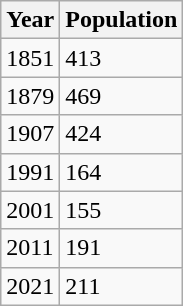<table class=wikitable>
<tr>
<th>Year</th>
<th>Population</th>
</tr>
<tr>
<td>1851</td>
<td>413</td>
</tr>
<tr>
<td>1879</td>
<td>469</td>
</tr>
<tr>
<td>1907</td>
<td>424</td>
</tr>
<tr>
<td>1991</td>
<td>164</td>
</tr>
<tr>
<td>2001</td>
<td>155</td>
</tr>
<tr>
<td>2011</td>
<td>191</td>
</tr>
<tr>
<td>2021</td>
<td>211</td>
</tr>
</table>
